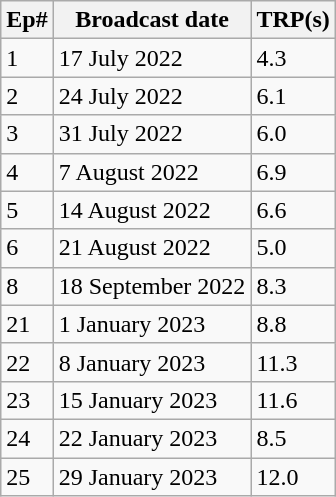<table class="wikitable">
<tr>
<th>Ep#</th>
<th>Broadcast date</th>
<th>TRP(s)</th>
</tr>
<tr>
<td>1</td>
<td>17 July 2022</td>
<td>4.3</td>
</tr>
<tr>
<td>2</td>
<td>24 July 2022</td>
<td>6.1</td>
</tr>
<tr>
<td>3</td>
<td>31 July 2022</td>
<td>6.0</td>
</tr>
<tr>
<td>4</td>
<td>7 August 2022</td>
<td>6.9</td>
</tr>
<tr>
<td>5</td>
<td>14 August 2022</td>
<td>6.6</td>
</tr>
<tr>
<td>6</td>
<td>21 August 2022</td>
<td>5.0</td>
</tr>
<tr>
<td>8</td>
<td>18 September 2022</td>
<td>8.3</td>
</tr>
<tr>
<td>21</td>
<td>1 January 2023</td>
<td>8.8</td>
</tr>
<tr>
<td>22</td>
<td>8 January 2023</td>
<td>11.3</td>
</tr>
<tr>
<td>23</td>
<td>15 January 2023</td>
<td>11.6</td>
</tr>
<tr>
<td>24</td>
<td>22 January 2023</td>
<td>8.5</td>
</tr>
<tr>
<td>25</td>
<td>29 January 2023</td>
<td>12.0</td>
</tr>
</table>
